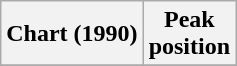<table class="wikitable sortable plainrowheaders" style="text-align:center">
<tr>
<th>Chart (1990)</th>
<th>Peak<br>position</th>
</tr>
<tr>
</tr>
</table>
